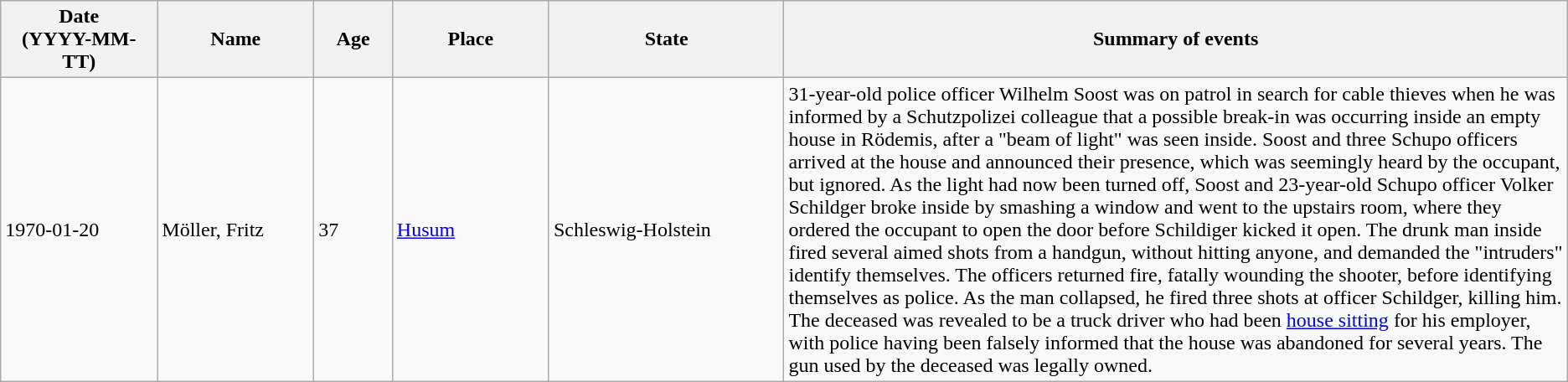<table class="wikitable sortable static-row-numbers static-row-header-text">
<tr>
<th style="width:10%;">Date<br>(YYYY-MM-TT)</th>
<th style="width:10%;">Name</th>
<th style="width:5%;">Age</th>
<th style="width:10%;">Place</th>
<th style="width:15%;">State</th>
<th style="width:50%;">Summary of events</th>
</tr>
<tr>
<td>1970-01-20</td>
<td>Möller, Fritz</td>
<td>37</td>
<td><a href='#'>Husum</a></td>
<td>Schleswig-Holstein</td>
<td>31-year-old police officer Wilhelm Soost was on patrol in search for cable thieves when he was informed by a Schutzpolizei colleague that a possible break-in was occurring inside an empty house in Rödemis, after a "beam of light" was seen inside. Soost and three Schupo officers arrived at the house and announced their presence, which was seemingly heard by the occupant, but ignored. As the light had now been turned off, Soost and 23-year-old Schupo officer Volker Schildger broke inside by smashing a window and went to the upstairs room, where they ordered the occupant to open the door before Schildiger kicked it open. The drunk man inside fired several aimed shots from a handgun, without hitting anyone, and demanded the "intruders" identify themselves. The officers returned fire, fatally wounding the shooter, before identifying themselves as police. As the man collapsed, he fired three shots at officer Schildger, killing him. The deceased was revealed to be a truck driver who had been <a href='#'>house sitting</a> for his employer, with police having been falsely informed that the house was abandoned for several years. The gun used by the deceased was legally owned.</td>
</tr>
</table>
